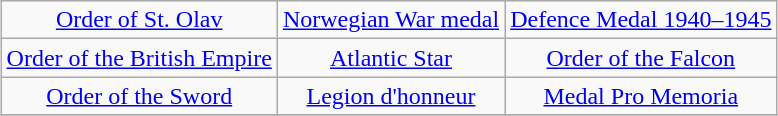<table class="wikitable" style="margin:1em auto; text-align:center;">
<tr>
<td><a href='#'>Order of St. Olav</a></td>
<td><a href='#'>Norwegian War medal</a></td>
<td><a href='#'>Defence Medal 1940–1945</a></td>
</tr>
<tr>
<td><a href='#'>Order of the British Empire</a></td>
<td><a href='#'>Atlantic Star</a></td>
<td><a href='#'>Order of the Falcon</a></td>
</tr>
<tr>
<td><a href='#'>Order of the Sword</a></td>
<td><a href='#'>Legion d'honneur</a></td>
<td><a href='#'>Medal Pro Memoria</a></td>
</tr>
<tr>
</tr>
</table>
